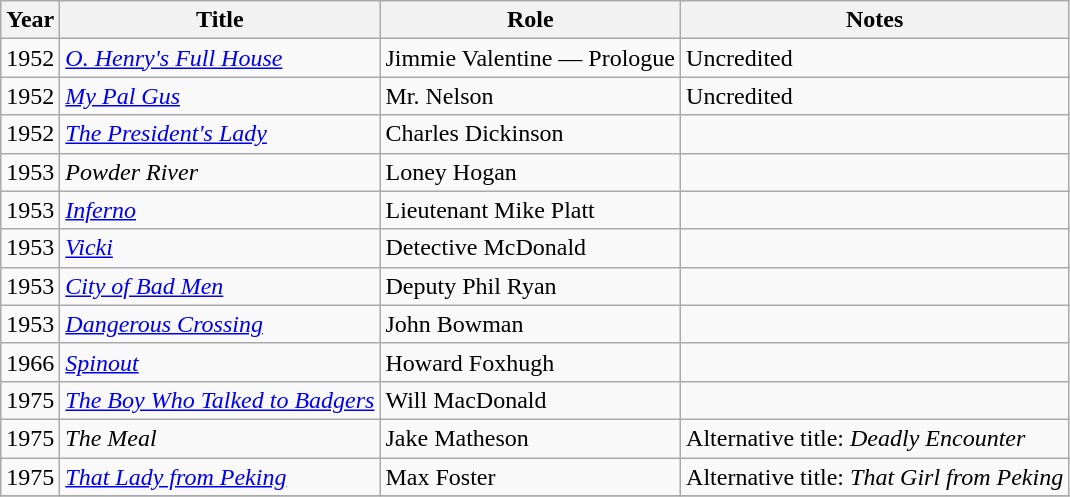<table class="wikitable sortable">
<tr>
<th>Year</th>
<th>Title</th>
<th>Role</th>
<th class="unsortable">Notes</th>
</tr>
<tr>
<td>1952</td>
<td><em><a href='#'>O. Henry's Full House</a></em></td>
<td>Jimmie Valentine — Prologue</td>
<td>Uncredited</td>
</tr>
<tr>
<td>1952</td>
<td><em><a href='#'>My Pal Gus</a></em></td>
<td>Mr. Nelson</td>
<td>Uncredited</td>
</tr>
<tr>
<td>1952</td>
<td><em><a href='#'>The President's Lady</a></em></td>
<td>Charles Dickinson</td>
<td></td>
</tr>
<tr>
<td>1953</td>
<td><em>Powder River</em></td>
<td>Loney Hogan</td>
<td></td>
</tr>
<tr>
<td>1953</td>
<td><em><a href='#'>Inferno</a></em></td>
<td>Lieutenant Mike Platt</td>
<td></td>
</tr>
<tr>
<td>1953</td>
<td><em><a href='#'>Vicki</a></em></td>
<td>Detective McDonald</td>
<td></td>
</tr>
<tr>
<td>1953</td>
<td><em><a href='#'>City of Bad Men</a></em></td>
<td>Deputy Phil Ryan</td>
<td></td>
</tr>
<tr>
<td>1953</td>
<td><em><a href='#'>Dangerous Crossing</a></em></td>
<td>John Bowman</td>
<td></td>
</tr>
<tr>
<td>1966</td>
<td><em><a href='#'>Spinout</a></em></td>
<td>Howard Foxhugh</td>
<td></td>
</tr>
<tr>
<td>1975</td>
<td><em><a href='#'>The Boy Who Talked to Badgers</a></em></td>
<td>Will MacDonald</td>
<td></td>
</tr>
<tr>
<td>1975</td>
<td><em>The Meal</em></td>
<td>Jake Matheson</td>
<td>Alternative title: <em>Deadly Encounter</em></td>
</tr>
<tr>
<td>1975</td>
<td><em><a href='#'>That Lady from Peking</a></em></td>
<td>Max Foster</td>
<td>Alternative title: <em>That Girl from Peking</em></td>
</tr>
<tr>
</tr>
</table>
